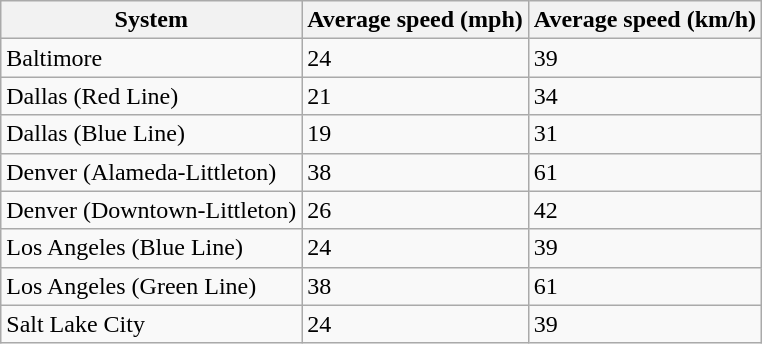<table class="wikitable sortable">
<tr>
<th>System</th>
<th>Average speed (mph)</th>
<th>Average speed (km/h)</th>
</tr>
<tr>
<td>Baltimore</td>
<td>24</td>
<td>39</td>
</tr>
<tr>
<td>Dallas (Red Line)</td>
<td>21</td>
<td>34</td>
</tr>
<tr>
<td>Dallas (Blue Line)</td>
<td>19</td>
<td>31</td>
</tr>
<tr>
<td>Denver (Alameda-Littleton)</td>
<td>38</td>
<td>61</td>
</tr>
<tr>
<td>Denver (Downtown-Littleton)</td>
<td>26</td>
<td>42</td>
</tr>
<tr>
<td>Los Angeles (Blue Line)</td>
<td>24</td>
<td>39</td>
</tr>
<tr>
<td>Los Angeles (Green Line)</td>
<td>38</td>
<td>61</td>
</tr>
<tr>
<td>Salt Lake City</td>
<td>24</td>
<td>39</td>
</tr>
</table>
